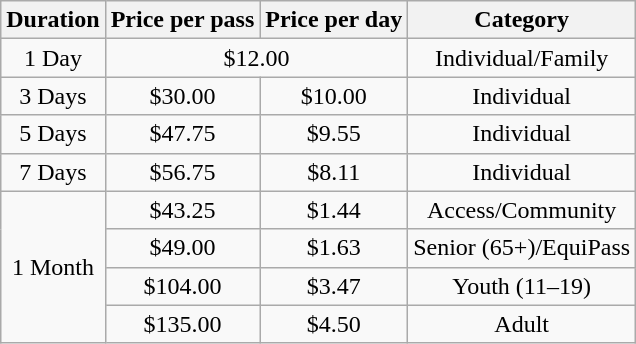<table class="wikitable" style="text-align:center;" border="1">
<tr>
<th>Duration</th>
<th>Price per pass</th>
<th>Price per day</th>
<th>Category</th>
</tr>
<tr>
<td>1 Day</td>
<td colspan="2">$12.00</td>
<td>Individual/Family</td>
</tr>
<tr>
<td>3 Days</td>
<td>$30.00</td>
<td>$10.00</td>
<td>Individual</td>
</tr>
<tr>
<td>5 Days</td>
<td>$47.75</td>
<td>$9.55</td>
<td>Individual</td>
</tr>
<tr>
<td>7 Days</td>
<td>$56.75</td>
<td>$8.11</td>
<td>Individual</td>
</tr>
<tr>
<td rowspan="4">1 Month</td>
<td>$43.25</td>
<td>$1.44</td>
<td>Access/Community</td>
</tr>
<tr>
<td>$49.00</td>
<td>$1.63</td>
<td>Senior (65+)/EquiPass</td>
</tr>
<tr>
<td>$104.00</td>
<td>$3.47</td>
<td>Youth (11–19)</td>
</tr>
<tr>
<td>$135.00</td>
<td>$4.50</td>
<td>Adult</td>
</tr>
</table>
